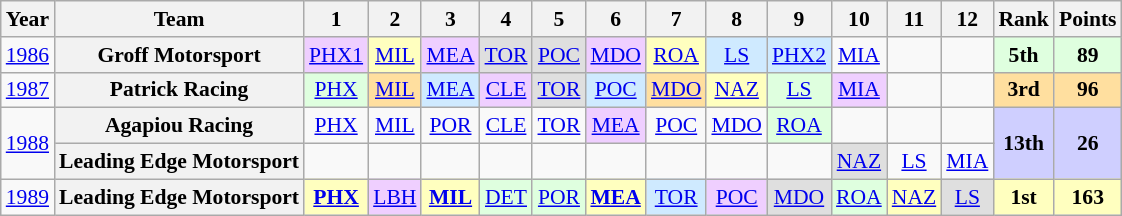<table class="wikitable" style="text-align:center; font-size:90%">
<tr>
<th>Year</th>
<th>Team</th>
<th>1</th>
<th>2</th>
<th>3</th>
<th>4</th>
<th>5</th>
<th>6</th>
<th>7</th>
<th>8</th>
<th>9</th>
<th>10</th>
<th>11</th>
<th>12</th>
<th>Rank</th>
<th>Points</th>
</tr>
<tr>
<td><a href='#'>1986</a></td>
<th>Groff Motorsport</th>
<td style="background:#EFCFFF;"><a href='#'>PHX1</a><br></td>
<td style="background:#FFFFBF;"><a href='#'>MIL</a><br></td>
<td style="background:#EFCFFF;"><a href='#'>MEA</a><br></td>
<td style="background:#DFDFDF;"><a href='#'>TOR</a><br></td>
<td style="background:#DFDFDF;"><a href='#'>POC</a><br></td>
<td style="background:#EFCFFF;"><a href='#'>MDO</a><br></td>
<td style="background:#FFFFBF;"><a href='#'>ROA</a><br></td>
<td style="background:#CFEAFF;"><a href='#'>LS</a><br></td>
<td style="background:#CFEAFF;"><a href='#'>PHX2</a><br></td>
<td><a href='#'>MIA</a></td>
<td></td>
<td></td>
<td style="background:#DFFFDF;"><strong>5th</strong></td>
<td style="background:#DFFFDF;"><strong>89</strong></td>
</tr>
<tr>
<td><a href='#'>1987</a></td>
<th>Patrick Racing</th>
<td style="background:#DFFFDF;"><a href='#'>PHX</a><br></td>
<td style="background:#FFDF9F;"><a href='#'>MIL</a><br></td>
<td style="background:#CFEAFF;"><a href='#'>MEA</a><br></td>
<td style="background:#EFCFFF;"><a href='#'>CLE</a><br></td>
<td style="background:#DFDFDF;"><a href='#'>TOR</a><br></td>
<td style="background:#CFEAFF;"><a href='#'>POC</a><br></td>
<td style="background:#FFDF9F;"><a href='#'>MDO</a><br></td>
<td style="background:#FFFFBF;"><a href='#'>NAZ</a><br></td>
<td style="background:#DFFFDF;"><a href='#'>LS</a><br></td>
<td style="background:#EFCFFF;"><a href='#'>MIA</a><br></td>
<td></td>
<td></td>
<td style="background:#FFDF9F;"><strong>3rd</strong></td>
<td style="background:#FFDF9F;"><strong>96</strong></td>
</tr>
<tr>
<td rowspan="2"><a href='#'>1988</a></td>
<th>Agapiou Racing</th>
<td><a href='#'>PHX</a></td>
<td><a href='#'>MIL</a></td>
<td><a href='#'>POR</a></td>
<td><a href='#'>CLE</a></td>
<td><a href='#'>TOR</a></td>
<td style="background:#EFCFFF;"><a href='#'>MEA</a><br></td>
<td><a href='#'>POC</a></td>
<td><a href='#'>MDO</a></td>
<td style="background:#DFFFDF;"><a href='#'>ROA</a><br></td>
<td></td>
<td></td>
<td></td>
<td rowspan="2" style="background:#CFCFFF;"><strong>13th</strong></td>
<td rowspan="2" style="background:#CFCFFF;"><strong>26</strong></td>
</tr>
<tr>
<th>Leading Edge Motorsport</th>
<td></td>
<td></td>
<td></td>
<td></td>
<td></td>
<td></td>
<td></td>
<td></td>
<td></td>
<td style="background:#DFDFDF;"><a href='#'>NAZ</a><br></td>
<td><a href='#'>LS</a></td>
<td><a href='#'>MIA</a></td>
</tr>
<tr>
<td><a href='#'>1989</a></td>
<th>Leading Edge Motorsport</th>
<td style="background:#FFFFBF;"><strong><a href='#'>PHX</a></strong><br></td>
<td style="background:#EFCFFF;"><a href='#'>LBH</a><br></td>
<td style="background:#FFFFBF;"><strong><a href='#'>MIL</a></strong><br></td>
<td style="background:#DFFFDF;"><a href='#'>DET</a><br></td>
<td style="background:#DFFFDF;"><a href='#'>POR</a><br></td>
<td style="background:#FFFFBF;"><strong><a href='#'>MEA</a></strong><br></td>
<td style="background:#CFEAFF;"><a href='#'>TOR</a><br></td>
<td style="background:#EFCFFF;"><a href='#'>POC</a><br></td>
<td style="background:#DFDFDF;"><a href='#'>MDO</a><br></td>
<td style="background:#DFFFDF;"><a href='#'>ROA</a><br></td>
<td style="background:#FFFFBF;"><a href='#'>NAZ</a><br></td>
<td style="background:#DFDFDF;"><a href='#'>LS</a><br></td>
<td style="background:#FFFFBF;"><strong>1st</strong></td>
<td style="background:#FFFFBF;"><strong>163</strong></td>
</tr>
</table>
